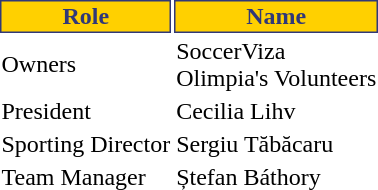<table class="toccolours">
<tr>
<th style="background:#ffd000;color:#303878;border:1px solid #303878;">Role</th>
<th style="background:#ffd000;color:#303878;border:1px solid #303878;">Name</th>
</tr>
<tr>
<td>Owners</td>
<td> SoccerViza <br>  Olimpia's Volunteers</td>
</tr>
<tr>
<td>President</td>
<td> Cecilia Lihv</td>
</tr>
<tr>
<td>Sporting Director</td>
<td> Sergiu Tăbăcaru</td>
</tr>
<tr>
<td>Team Manager</td>
<td> Ștefan Báthory</td>
</tr>
</table>
